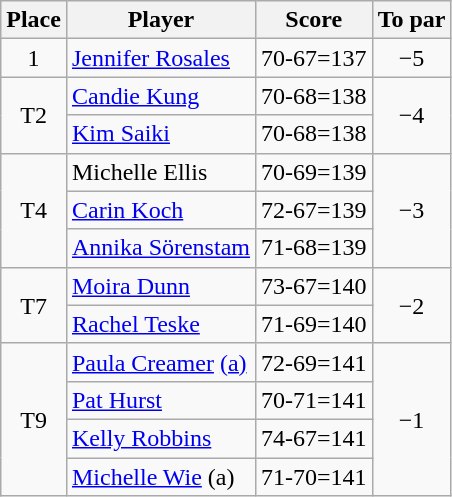<table class="wikitable">
<tr>
<th>Place</th>
<th>Player</th>
<th>Score</th>
<th>To par</th>
</tr>
<tr>
<td align=center>1</td>
<td> <a href='#'>Jennifer Rosales</a></td>
<td>70-67=137</td>
<td align=center>−5</td>
</tr>
<tr>
<td align=center rowspan=2>T2</td>
<td> <a href='#'>Candie Kung</a></td>
<td>70-68=138</td>
<td align=center rowspan=2>−4</td>
</tr>
<tr>
<td> <a href='#'>Kim Saiki</a></td>
<td>70-68=138</td>
</tr>
<tr>
<td align=center rowspan=3>T4</td>
<td> Michelle Ellis</td>
<td>70-69=139</td>
<td align=center rowspan=3>−3</td>
</tr>
<tr>
<td> <a href='#'>Carin Koch</a></td>
<td>72-67=139</td>
</tr>
<tr>
<td> <a href='#'>Annika Sörenstam</a></td>
<td>71-68=139</td>
</tr>
<tr>
<td align=center rowspan=2>T7</td>
<td> <a href='#'>Moira Dunn</a></td>
<td>73-67=140</td>
<td align=center rowspan=2>−2</td>
</tr>
<tr>
<td> <a href='#'>Rachel Teske</a></td>
<td>71-69=140</td>
</tr>
<tr>
<td align=center rowspan=4>T9</td>
<td> <a href='#'>Paula Creamer</a> <a href='#'>(a)</a></td>
<td>72-69=141</td>
<td align=center rowspan=4>−1</td>
</tr>
<tr>
<td> <a href='#'>Pat Hurst</a></td>
<td>70-71=141</td>
</tr>
<tr>
<td> <a href='#'>Kelly Robbins</a></td>
<td>74-67=141</td>
</tr>
<tr>
<td> <a href='#'>Michelle Wie</a> (a)</td>
<td>71-70=141</td>
</tr>
</table>
